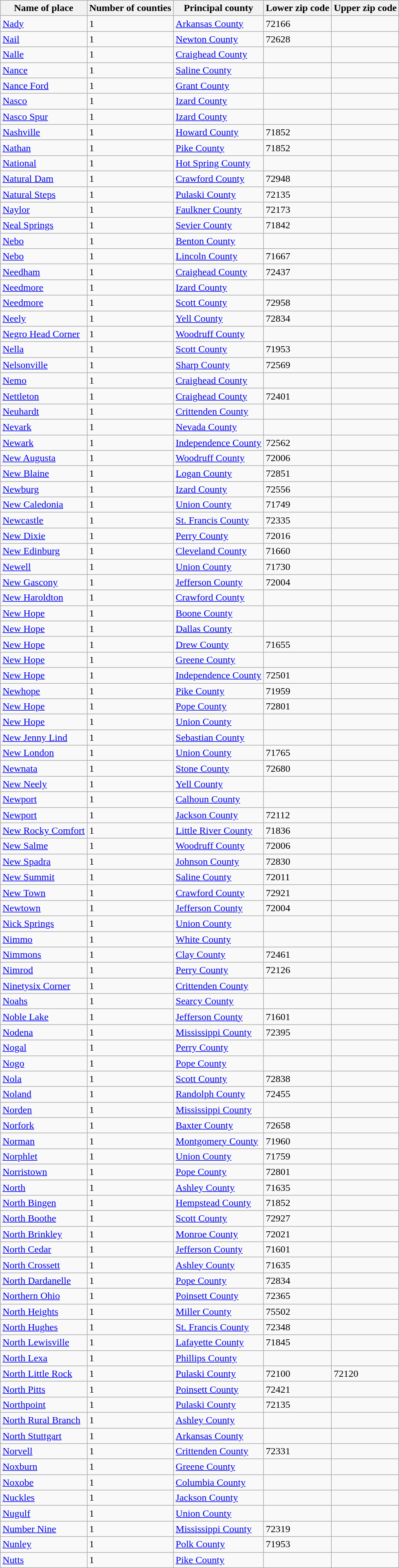<table class="wikitable">
<tr>
<th>Name of place</th>
<th>Number of counties</th>
<th>Principal county</th>
<th>Lower zip code</th>
<th>Upper zip code</th>
</tr>
<tr>
<td><a href='#'>Nady</a></td>
<td>1</td>
<td><a href='#'>Arkansas County</a></td>
<td>72166</td>
<td> </td>
</tr>
<tr>
<td><a href='#'>Nail</a></td>
<td>1</td>
<td><a href='#'>Newton County</a></td>
<td>72628</td>
<td> </td>
</tr>
<tr>
<td><a href='#'>Nalle</a></td>
<td>1</td>
<td><a href='#'>Craighead County</a></td>
<td> </td>
<td> </td>
</tr>
<tr>
<td><a href='#'>Nance</a></td>
<td>1</td>
<td><a href='#'>Saline County</a></td>
<td> </td>
<td> </td>
</tr>
<tr>
<td><a href='#'>Nance Ford</a></td>
<td>1</td>
<td><a href='#'>Grant County</a></td>
<td> </td>
<td> </td>
</tr>
<tr>
<td><a href='#'>Nasco</a></td>
<td>1</td>
<td><a href='#'>Izard County</a></td>
<td> </td>
<td> </td>
</tr>
<tr>
<td><a href='#'>Nasco Spur</a></td>
<td>1</td>
<td><a href='#'>Izard County</a></td>
<td> </td>
<td> </td>
</tr>
<tr>
<td><a href='#'>Nashville</a></td>
<td>1</td>
<td><a href='#'>Howard County</a></td>
<td>71852</td>
<td> </td>
</tr>
<tr>
<td><a href='#'>Nathan</a></td>
<td>1</td>
<td><a href='#'>Pike County</a></td>
<td>71852</td>
<td> </td>
</tr>
<tr>
<td><a href='#'>National</a></td>
<td>1</td>
<td><a href='#'>Hot Spring County</a></td>
<td> </td>
<td> </td>
</tr>
<tr>
<td><a href='#'>Natural Dam</a></td>
<td>1</td>
<td><a href='#'>Crawford County</a></td>
<td>72948</td>
<td> </td>
</tr>
<tr>
<td><a href='#'>Natural Steps</a></td>
<td>1</td>
<td><a href='#'>Pulaski County</a></td>
<td>72135</td>
<td> </td>
</tr>
<tr>
<td><a href='#'>Naylor</a></td>
<td>1</td>
<td><a href='#'>Faulkner County</a></td>
<td>72173</td>
<td> </td>
</tr>
<tr>
<td><a href='#'>Neal Springs</a></td>
<td>1</td>
<td><a href='#'>Sevier County</a></td>
<td>71842</td>
<td> </td>
</tr>
<tr>
<td><a href='#'>Nebo</a></td>
<td>1</td>
<td><a href='#'>Benton County</a></td>
<td> </td>
<td> </td>
</tr>
<tr>
<td><a href='#'>Nebo</a></td>
<td>1</td>
<td><a href='#'>Lincoln County</a></td>
<td>71667</td>
<td> </td>
</tr>
<tr>
<td><a href='#'>Needham</a></td>
<td>1</td>
<td><a href='#'>Craighead County</a></td>
<td>72437</td>
<td> </td>
</tr>
<tr>
<td><a href='#'>Needmore</a></td>
<td>1</td>
<td><a href='#'>Izard County</a></td>
<td> </td>
<td> </td>
</tr>
<tr>
<td><a href='#'>Needmore</a></td>
<td>1</td>
<td><a href='#'>Scott County</a></td>
<td>72958</td>
<td> </td>
</tr>
<tr>
<td><a href='#'>Neely</a></td>
<td>1</td>
<td><a href='#'>Yell County</a></td>
<td>72834</td>
<td> </td>
</tr>
<tr>
<td><a href='#'>Negro Head Corner</a></td>
<td>1</td>
<td><a href='#'>Woodruff County</a></td>
<td> </td>
<td> </td>
</tr>
<tr>
<td><a href='#'>Nella</a></td>
<td>1</td>
<td><a href='#'>Scott County</a></td>
<td>71953</td>
<td> </td>
</tr>
<tr>
<td><a href='#'>Nelsonville</a></td>
<td>1</td>
<td><a href='#'>Sharp County</a></td>
<td>72569</td>
<td> </td>
</tr>
<tr>
<td><a href='#'>Nemo</a></td>
<td>1</td>
<td><a href='#'>Craighead County</a></td>
<td> </td>
<td> </td>
</tr>
<tr>
<td><a href='#'>Nettleton</a></td>
<td>1</td>
<td><a href='#'>Craighead County</a></td>
<td>72401</td>
<td> </td>
</tr>
<tr>
<td><a href='#'>Neuhardt</a></td>
<td>1</td>
<td><a href='#'>Crittenden County</a></td>
<td> </td>
<td> </td>
</tr>
<tr>
<td><a href='#'>Nevark</a></td>
<td>1</td>
<td><a href='#'>Nevada County</a></td>
<td> </td>
<td> </td>
</tr>
<tr>
<td><a href='#'>Newark</a></td>
<td>1</td>
<td><a href='#'>Independence County</a></td>
<td>72562</td>
<td> </td>
</tr>
<tr>
<td><a href='#'>New Augusta</a></td>
<td>1</td>
<td><a href='#'>Woodruff County</a></td>
<td>72006</td>
<td> </td>
</tr>
<tr>
<td><a href='#'>New Blaine</a></td>
<td>1</td>
<td><a href='#'>Logan County</a></td>
<td>72851</td>
<td> </td>
</tr>
<tr>
<td><a href='#'>Newburg</a></td>
<td>1</td>
<td><a href='#'>Izard County</a></td>
<td>72556</td>
<td> </td>
</tr>
<tr>
<td><a href='#'>New Caledonia</a></td>
<td>1</td>
<td><a href='#'>Union County</a></td>
<td>71749</td>
<td> </td>
</tr>
<tr>
<td><a href='#'>Newcastle</a></td>
<td>1</td>
<td><a href='#'>St. Francis County</a></td>
<td>72335</td>
<td> </td>
</tr>
<tr>
<td><a href='#'>New Dixie</a></td>
<td>1</td>
<td><a href='#'>Perry County</a></td>
<td>72016</td>
<td> </td>
</tr>
<tr>
<td><a href='#'>New Edinburg</a></td>
<td>1</td>
<td><a href='#'>Cleveland County</a></td>
<td>71660</td>
<td> </td>
</tr>
<tr>
<td><a href='#'>Newell</a></td>
<td>1</td>
<td><a href='#'>Union County</a></td>
<td>71730</td>
<td> </td>
</tr>
<tr>
<td><a href='#'>New Gascony</a></td>
<td>1</td>
<td><a href='#'>Jefferson County</a></td>
<td>72004</td>
<td> </td>
</tr>
<tr>
<td><a href='#'>New Haroldton</a></td>
<td>1</td>
<td><a href='#'>Crawford County</a></td>
<td> </td>
<td> </td>
</tr>
<tr>
<td><a href='#'>New Hope</a></td>
<td>1</td>
<td><a href='#'>Boone County</a></td>
<td> </td>
<td> </td>
</tr>
<tr>
<td><a href='#'>New Hope</a></td>
<td>1</td>
<td><a href='#'>Dallas County</a></td>
<td> </td>
<td> </td>
</tr>
<tr>
<td><a href='#'>New Hope</a></td>
<td>1</td>
<td><a href='#'>Drew County</a></td>
<td>71655</td>
<td> </td>
</tr>
<tr>
<td><a href='#'>New Hope</a></td>
<td>1</td>
<td><a href='#'>Greene County</a></td>
<td> </td>
<td> </td>
</tr>
<tr>
<td><a href='#'>New Hope</a></td>
<td>1</td>
<td><a href='#'>Independence County</a></td>
<td>72501</td>
<td> </td>
</tr>
<tr>
<td><a href='#'>Newhope</a></td>
<td>1</td>
<td><a href='#'>Pike County</a></td>
<td>71959</td>
<td> </td>
</tr>
<tr>
<td><a href='#'>New Hope</a></td>
<td>1</td>
<td><a href='#'>Pope County</a></td>
<td>72801</td>
<td> </td>
</tr>
<tr>
<td><a href='#'>New Hope</a></td>
<td>1</td>
<td><a href='#'>Union County</a></td>
<td> </td>
<td> </td>
</tr>
<tr>
<td><a href='#'>New Jenny Lind</a></td>
<td>1</td>
<td><a href='#'>Sebastian County</a></td>
<td> </td>
<td> </td>
</tr>
<tr>
<td><a href='#'>New London</a></td>
<td>1</td>
<td><a href='#'>Union County</a></td>
<td>71765</td>
<td> </td>
</tr>
<tr>
<td><a href='#'>Newnata</a></td>
<td>1</td>
<td><a href='#'>Stone County</a></td>
<td>72680</td>
<td> </td>
</tr>
<tr>
<td><a href='#'>New Neely</a></td>
<td>1</td>
<td><a href='#'>Yell County</a></td>
<td> </td>
<td> </td>
</tr>
<tr>
<td><a href='#'>Newport</a></td>
<td>1</td>
<td><a href='#'>Calhoun County</a></td>
<td> </td>
<td> </td>
</tr>
<tr>
<td><a href='#'>Newport</a></td>
<td>1</td>
<td><a href='#'>Jackson County</a></td>
<td>72112</td>
<td> </td>
</tr>
<tr>
<td><a href='#'>New Rocky Comfort</a></td>
<td>1</td>
<td><a href='#'>Little River County</a></td>
<td>71836</td>
<td> </td>
</tr>
<tr>
<td><a href='#'>New Salme</a></td>
<td>1</td>
<td><a href='#'>Woodruff County</a></td>
<td>72006</td>
<td> </td>
</tr>
<tr>
<td><a href='#'>New Spadra</a></td>
<td>1</td>
<td><a href='#'>Johnson County</a></td>
<td>72830</td>
<td> </td>
</tr>
<tr>
<td><a href='#'>New Summit</a></td>
<td>1</td>
<td><a href='#'>Saline County</a></td>
<td>72011</td>
<td> </td>
</tr>
<tr>
<td><a href='#'>New Town</a></td>
<td>1</td>
<td><a href='#'>Crawford County</a></td>
<td>72921</td>
<td> </td>
</tr>
<tr>
<td><a href='#'>Newtown</a></td>
<td>1</td>
<td><a href='#'>Jefferson County</a></td>
<td>72004</td>
<td> </td>
</tr>
<tr>
<td><a href='#'>Nick Springs</a></td>
<td>1</td>
<td><a href='#'>Union County</a></td>
<td> </td>
<td> </td>
</tr>
<tr>
<td><a href='#'>Nimmo</a></td>
<td>1</td>
<td><a href='#'>White County</a></td>
<td> </td>
<td> </td>
</tr>
<tr>
<td><a href='#'>Nimmons</a></td>
<td>1</td>
<td><a href='#'>Clay County</a></td>
<td>72461</td>
<td> </td>
</tr>
<tr>
<td><a href='#'>Nimrod</a></td>
<td>1</td>
<td><a href='#'>Perry County</a></td>
<td>72126</td>
<td> </td>
</tr>
<tr>
<td><a href='#'>Ninetysix Corner</a></td>
<td>1</td>
<td><a href='#'>Crittenden County</a></td>
<td> </td>
<td> </td>
</tr>
<tr>
<td><a href='#'>Noahs</a></td>
<td>1</td>
<td><a href='#'>Searcy County</a></td>
<td> </td>
<td> </td>
</tr>
<tr>
<td><a href='#'>Noble Lake</a></td>
<td>1</td>
<td><a href='#'>Jefferson County</a></td>
<td>71601</td>
<td> </td>
</tr>
<tr>
<td><a href='#'>Nodena</a></td>
<td>1</td>
<td><a href='#'>Mississippi County</a></td>
<td>72395</td>
<td> </td>
</tr>
<tr>
<td><a href='#'>Nogal</a></td>
<td>1</td>
<td><a href='#'>Perry County</a></td>
<td> </td>
<td> </td>
</tr>
<tr>
<td><a href='#'>Nogo</a></td>
<td>1</td>
<td><a href='#'>Pope County</a></td>
<td> </td>
<td> </td>
</tr>
<tr>
<td><a href='#'>Nola</a></td>
<td>1</td>
<td><a href='#'>Scott County</a></td>
<td>72838</td>
<td> </td>
</tr>
<tr>
<td><a href='#'>Noland</a></td>
<td>1</td>
<td><a href='#'>Randolph County</a></td>
<td>72455</td>
<td> </td>
</tr>
<tr>
<td><a href='#'>Norden</a></td>
<td>1</td>
<td><a href='#'>Mississippi County</a></td>
<td> </td>
<td> </td>
</tr>
<tr>
<td><a href='#'>Norfork</a></td>
<td>1</td>
<td><a href='#'>Baxter County</a></td>
<td>72658</td>
<td> </td>
</tr>
<tr>
<td><a href='#'>Norman</a></td>
<td>1</td>
<td><a href='#'>Montgomery County</a></td>
<td>71960</td>
<td> </td>
</tr>
<tr>
<td><a href='#'>Norphlet</a></td>
<td>1</td>
<td><a href='#'>Union County</a></td>
<td>71759</td>
<td> </td>
</tr>
<tr>
<td><a href='#'>Norristown</a></td>
<td>1</td>
<td><a href='#'>Pope County</a></td>
<td>72801</td>
<td> </td>
</tr>
<tr>
<td><a href='#'>North</a></td>
<td>1</td>
<td><a href='#'>Ashley County</a></td>
<td>71635</td>
<td> </td>
</tr>
<tr>
<td><a href='#'>North Bingen</a></td>
<td>1</td>
<td><a href='#'>Hempstead County</a></td>
<td>71852</td>
<td> </td>
</tr>
<tr>
<td><a href='#'>North Boothe</a></td>
<td>1</td>
<td><a href='#'>Scott County</a></td>
<td>72927</td>
<td> </td>
</tr>
<tr>
<td><a href='#'>North Brinkley</a></td>
<td>1</td>
<td><a href='#'>Monroe County</a></td>
<td>72021</td>
<td> </td>
</tr>
<tr>
<td><a href='#'>North Cedar</a></td>
<td>1</td>
<td><a href='#'>Jefferson County</a></td>
<td>71601</td>
<td> </td>
</tr>
<tr>
<td><a href='#'>North Crossett</a></td>
<td>1</td>
<td><a href='#'>Ashley County</a></td>
<td>71635</td>
<td> </td>
</tr>
<tr>
<td><a href='#'>North Dardanelle</a></td>
<td>1</td>
<td><a href='#'>Pope County</a></td>
<td>72834</td>
<td> </td>
</tr>
<tr>
<td><a href='#'>Northern Ohio</a></td>
<td>1</td>
<td><a href='#'>Poinsett County</a></td>
<td>72365</td>
<td> </td>
</tr>
<tr>
<td><a href='#'>North Heights</a></td>
<td>1</td>
<td><a href='#'>Miller County</a></td>
<td>75502</td>
<td> </td>
</tr>
<tr>
<td><a href='#'>North Hughes</a></td>
<td>1</td>
<td><a href='#'>St. Francis County</a></td>
<td>72348</td>
<td> </td>
</tr>
<tr>
<td><a href='#'>North Lewisville</a></td>
<td>1</td>
<td><a href='#'>Lafayette County</a></td>
<td>71845</td>
<td> </td>
</tr>
<tr>
<td><a href='#'>North Lexa</a></td>
<td>1</td>
<td><a href='#'>Phillips County</a></td>
<td> </td>
<td> </td>
</tr>
<tr>
<td><a href='#'>North Little Rock</a></td>
<td>1</td>
<td><a href='#'>Pulaski County</a></td>
<td>72100</td>
<td>72120</td>
</tr>
<tr>
<td><a href='#'>North Pitts</a></td>
<td>1</td>
<td><a href='#'>Poinsett County</a></td>
<td>72421</td>
<td> </td>
</tr>
<tr>
<td><a href='#'>Northpoint</a></td>
<td>1</td>
<td><a href='#'>Pulaski County</a></td>
<td>72135</td>
<td> </td>
</tr>
<tr>
<td><a href='#'>North Rural Branch</a></td>
<td>1</td>
<td><a href='#'>Ashley County</a></td>
<td> </td>
<td> </td>
</tr>
<tr>
<td><a href='#'>North Stuttgart</a></td>
<td>1</td>
<td><a href='#'>Arkansas County</a></td>
<td> </td>
<td> </td>
</tr>
<tr>
<td><a href='#'>Norvell</a></td>
<td>1</td>
<td><a href='#'>Crittenden County</a></td>
<td>72331</td>
<td> </td>
</tr>
<tr>
<td><a href='#'>Noxburn</a></td>
<td>1</td>
<td><a href='#'>Greene County</a></td>
<td> </td>
<td> </td>
</tr>
<tr>
<td><a href='#'>Noxobe</a></td>
<td>1</td>
<td><a href='#'>Columbia County</a></td>
<td> </td>
<td> </td>
</tr>
<tr>
<td><a href='#'>Nuckles</a></td>
<td>1</td>
<td><a href='#'>Jackson County</a></td>
<td> </td>
<td> </td>
</tr>
<tr>
<td><a href='#'>Nugulf</a></td>
<td>1</td>
<td><a href='#'>Union County</a></td>
<td> </td>
<td> </td>
</tr>
<tr>
<td><a href='#'>Number Nine</a></td>
<td>1</td>
<td><a href='#'>Mississippi County</a></td>
<td>72319</td>
<td> </td>
</tr>
<tr>
<td><a href='#'>Nunley</a></td>
<td>1</td>
<td><a href='#'>Polk County</a></td>
<td>71953</td>
<td> </td>
</tr>
<tr>
<td><a href='#'>Nutts</a></td>
<td>1</td>
<td><a href='#'>Pike County</a></td>
<td> </td>
<td> </td>
</tr>
</table>
